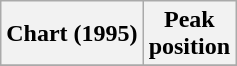<table class="wikitable sortable plainrowheaders">
<tr>
<th>Chart (1995)</th>
<th>Peak<br>position</th>
</tr>
<tr>
</tr>
</table>
